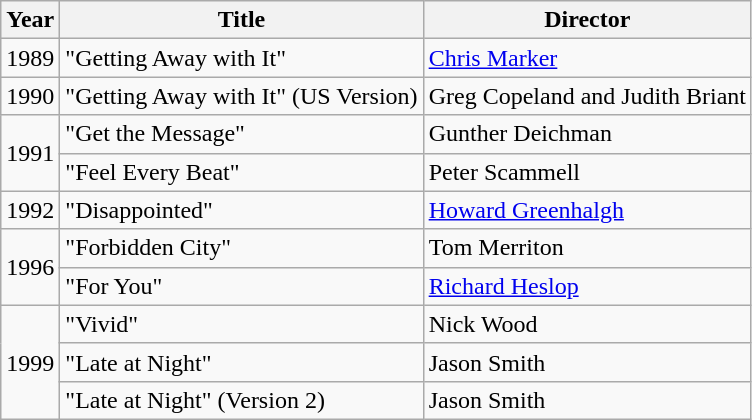<table class="wikitable">
<tr>
<th>Year</th>
<th>Title</th>
<th>Director</th>
</tr>
<tr>
<td>1989</td>
<td>"Getting Away with It"</td>
<td><a href='#'>Chris Marker</a></td>
</tr>
<tr>
<td>1990</td>
<td>"Getting Away with It" (US Version)</td>
<td>Greg Copeland and Judith Briant</td>
</tr>
<tr>
<td rowspan=2>1991</td>
<td>"Get the Message"</td>
<td>Gunther Deichman</td>
</tr>
<tr>
<td>"Feel Every Beat"</td>
<td>Peter Scammell</td>
</tr>
<tr>
<td>1992</td>
<td>"Disappointed"</td>
<td><a href='#'>Howard Greenhalgh</a></td>
</tr>
<tr>
<td rowspan=2>1996</td>
<td>"Forbidden City"</td>
<td>Tom Merriton</td>
</tr>
<tr>
<td>"For You"</td>
<td><a href='#'>Richard Heslop</a></td>
</tr>
<tr>
<td rowspan=3>1999</td>
<td>"Vivid"</td>
<td>Nick Wood</td>
</tr>
<tr>
<td>"Late at Night"</td>
<td>Jason Smith</td>
</tr>
<tr>
<td>"Late at Night" (Version 2)</td>
<td>Jason Smith</td>
</tr>
</table>
